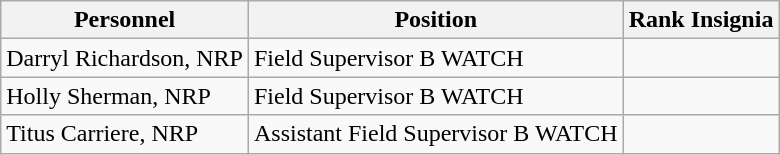<table class="wikitable">
<tr>
<th>Personnel</th>
<th>Position</th>
<th>Rank Insignia</th>
</tr>
<tr>
<td>Darryl Richardson, NRP</td>
<td>Field Supervisor B WATCH</td>
<td></td>
</tr>
<tr>
<td>Holly Sherman, NRP</td>
<td>Field Supervisor B WATCH</td>
<td></td>
</tr>
<tr>
<td>Titus Carriere, NRP</td>
<td>Assistant Field Supervisor B WATCH</td>
<td></td>
</tr>
</table>
